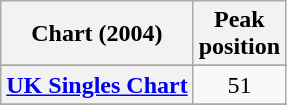<table class="wikitable sortable plainrowheaders">
<tr>
<th scope="col">Chart (2004)</th>
<th scope="col">Peak<br>position</th>
</tr>
<tr>
</tr>
<tr>
<th scope="row"><a href='#'>UK Singles Chart</a></th>
<td style="text-align:center;">51</td>
</tr>
<tr>
</tr>
</table>
